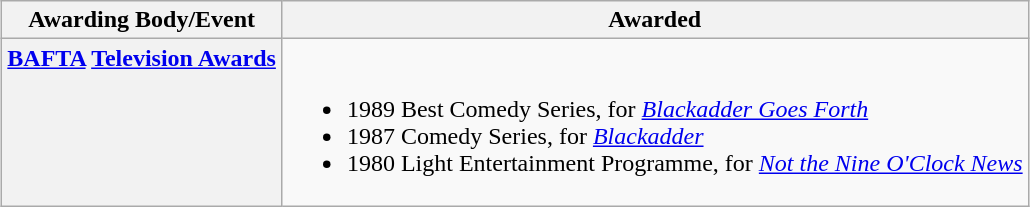<table class="wikitable" style="margin:auto;">
<tr>
<th>Awarding Body/Event</th>
<th>Awarded</th>
</tr>
<tr valign="top">
<th><a href='#'>BAFTA</a> <a href='#'>Television Awards</a></th>
<td><br><ul><li>1989 Best Comedy Series, for <em><a href='#'>Blackadder Goes Forth</a></em></li><li>1987 Comedy Series, for <em><a href='#'>Blackadder</a></em></li><li>1980 Light Entertainment Programme, for <em><a href='#'>Not the Nine O'Clock News</a></em></li></ul></td>
</tr>
</table>
